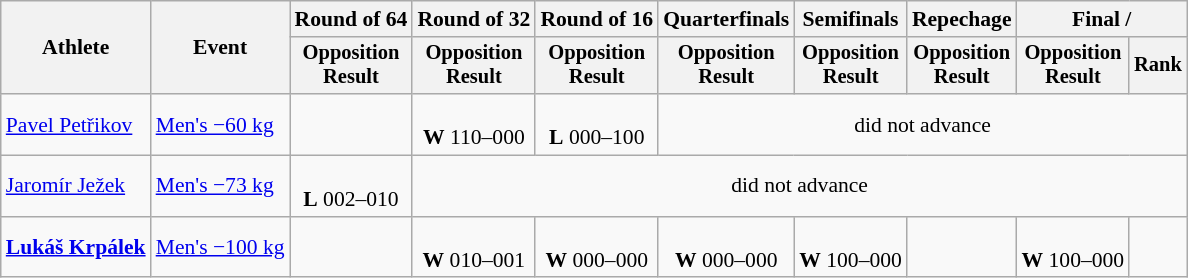<table class="wikitable" style="font-size:90%">
<tr>
<th rowspan="2">Athlete</th>
<th rowspan="2">Event</th>
<th>Round of 64</th>
<th>Round of 32</th>
<th>Round of 16</th>
<th>Quarterfinals</th>
<th>Semifinals</th>
<th>Repechage</th>
<th colspan=2>Final / </th>
</tr>
<tr style="font-size:95%">
<th>Opposition<br>Result</th>
<th>Opposition<br>Result</th>
<th>Opposition<br>Result</th>
<th>Opposition<br>Result</th>
<th>Opposition<br>Result</th>
<th>Opposition<br>Result</th>
<th>Opposition<br>Result</th>
<th>Rank</th>
</tr>
<tr align=center>
<td align=left><a href='#'>Pavel Petřikov</a></td>
<td align=left><a href='#'>Men's −60 kg</a></td>
<td></td>
<td><br><strong>W</strong> 110–000</td>
<td><br><strong>L</strong> 000–100</td>
<td colspan=5>did not advance</td>
</tr>
<tr align=center>
<td align=left><a href='#'>Jaromír Ježek</a></td>
<td align=left><a href='#'>Men's −73 kg</a></td>
<td><br><strong>L</strong> 002–010</td>
<td colspan=7>did not advance</td>
</tr>
<tr align=center>
<td align=left><strong><a href='#'>Lukáš Krpálek</a></strong></td>
<td align=left><a href='#'>Men's −100 kg</a></td>
<td></td>
<td><br><strong>W</strong> 010–001</td>
<td><br><strong>W</strong> 000–000 </td>
<td><br><strong>W</strong> 000–000 </td>
<td><br><strong>W</strong> 100–000</td>
<td></td>
<td><br><strong>W</strong> 100–000</td>
<td></td>
</tr>
</table>
